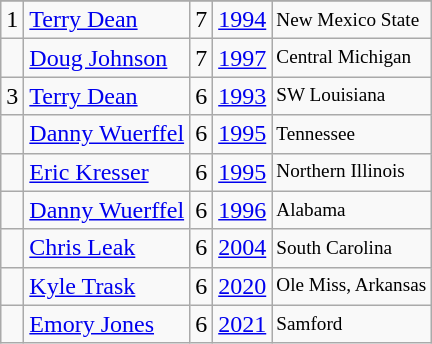<table class="wikitable">
<tr>
</tr>
<tr>
<td>1</td>
<td><a href='#'>Terry Dean</a></td>
<td>7</td>
<td><a href='#'>1994</a></td>
<td style="font-size:80%;">New Mexico State</td>
</tr>
<tr>
<td></td>
<td><a href='#'>Doug Johnson</a></td>
<td>7</td>
<td><a href='#'>1997</a></td>
<td style="font-size:80%;">Central Michigan</td>
</tr>
<tr>
<td>3</td>
<td><a href='#'>Terry Dean</a></td>
<td>6</td>
<td><a href='#'>1993</a></td>
<td style="font-size:80%;">SW Louisiana</td>
</tr>
<tr>
<td></td>
<td><a href='#'>Danny Wuerffel</a></td>
<td>6</td>
<td><a href='#'>1995</a></td>
<td style="font-size:80%;">Tennessee</td>
</tr>
<tr>
<td></td>
<td><a href='#'>Eric Kresser</a></td>
<td>6</td>
<td><a href='#'>1995</a></td>
<td style="font-size:80%;">Northern Illinois</td>
</tr>
<tr>
<td></td>
<td><a href='#'>Danny Wuerffel</a></td>
<td>6</td>
<td><a href='#'>1996</a></td>
<td style="font-size:80%;">Alabama</td>
</tr>
<tr>
<td></td>
<td><a href='#'>Chris Leak</a></td>
<td>6</td>
<td><a href='#'>2004</a></td>
<td style="font-size:80%;">South Carolina</td>
</tr>
<tr>
<td></td>
<td><a href='#'>Kyle Trask</a></td>
<td>6</td>
<td><a href='#'>2020</a></td>
<td style="font-size:80%;">Ole Miss, Arkansas</td>
</tr>
<tr>
<td></td>
<td><a href='#'>Emory Jones</a></td>
<td>6</td>
<td><a href='#'>2021</a></td>
<td style="font-size:80%;">Samford</td>
</tr>
</table>
